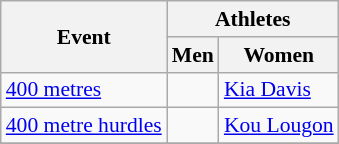<table class=wikitable style="font-size:90%">
<tr>
<th rowspan=2>Event</th>
<th colspan=2>Athletes</th>
</tr>
<tr>
<th>Men</th>
<th>Women</th>
</tr>
<tr>
<td><a href='#'>400 metres</a></td>
<td></td>
<td><a href='#'>Kia Davis</a></td>
</tr>
<tr>
<td><a href='#'>400 metre hurdles</a></td>
<td></td>
<td><a href='#'>Kou Lougon</a></td>
</tr>
<tr>
</tr>
</table>
